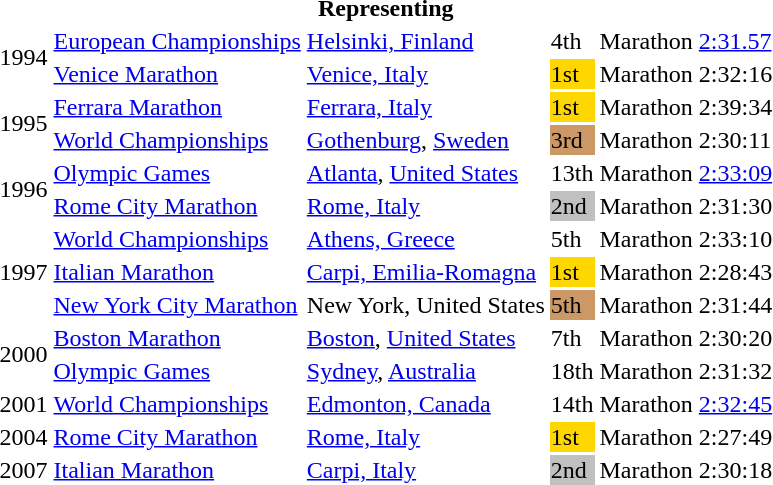<table>
<tr>
<th colspan="6">Representing </th>
</tr>
<tr>
<td rowspan=2>1994</td>
<td><a href='#'>European Championships</a></td>
<td><a href='#'>Helsinki, Finland</a></td>
<td>4th</td>
<td>Marathon</td>
<td><a href='#'>2:31.57</a></td>
</tr>
<tr>
<td><a href='#'>Venice Marathon</a></td>
<td><a href='#'>Venice, Italy</a></td>
<td bgcolor="gold">1st</td>
<td>Marathon</td>
<td>2:32:16</td>
</tr>
<tr>
<td rowspan=2>1995</td>
<td><a href='#'>Ferrara Marathon</a></td>
<td><a href='#'>Ferrara, Italy</a></td>
<td bgcolor="gold">1st</td>
<td>Marathon</td>
<td>2:39:34</td>
</tr>
<tr>
<td><a href='#'>World Championships</a></td>
<td><a href='#'>Gothenburg</a>, <a href='#'>Sweden</a></td>
<td bgcolor="cc9966">3rd</td>
<td>Marathon</td>
<td>2:30:11</td>
</tr>
<tr>
<td rowspan=2>1996</td>
<td><a href='#'>Olympic Games</a></td>
<td><a href='#'>Atlanta</a>, <a href='#'>United States</a></td>
<td>13th</td>
<td>Marathon</td>
<td><a href='#'>2:33:09</a></td>
</tr>
<tr>
<td><a href='#'>Rome City Marathon</a></td>
<td><a href='#'>Rome, Italy</a></td>
<td bgcolor="silver">2nd</td>
<td>Marathon</td>
<td>2:31:30</td>
</tr>
<tr>
<td rowspan=3>1997</td>
<td><a href='#'>World Championships</a></td>
<td><a href='#'>Athens, Greece</a></td>
<td>5th</td>
<td>Marathon</td>
<td>2:33:10</td>
</tr>
<tr>
<td><a href='#'>Italian Marathon</a></td>
<td><a href='#'>Carpi, Emilia-Romagna</a></td>
<td bgcolor="gold">1st</td>
<td>Marathon</td>
<td>2:28:43</td>
</tr>
<tr>
<td><a href='#'>New York City Marathon</a></td>
<td>New York, United States</td>
<td bgcolor="cc9966">5th</td>
<td>Marathon</td>
<td>2:31:44</td>
</tr>
<tr>
<td rowspan=2>2000</td>
<td><a href='#'>Boston Marathon</a></td>
<td><a href='#'>Boston</a>, <a href='#'>United States</a></td>
<td>7th</td>
<td>Marathon</td>
<td>2:30:20</td>
</tr>
<tr>
<td><a href='#'>Olympic Games</a></td>
<td><a href='#'>Sydney</a>, <a href='#'>Australia</a></td>
<td>18th</td>
<td>Marathon</td>
<td>2:31:32</td>
</tr>
<tr>
<td>2001</td>
<td><a href='#'>World Championships</a></td>
<td><a href='#'>Edmonton, Canada</a></td>
<td>14th</td>
<td>Marathon</td>
<td><a href='#'>2:32:45</a></td>
</tr>
<tr>
<td>2004</td>
<td><a href='#'>Rome City Marathon</a></td>
<td><a href='#'>Rome, Italy</a></td>
<td bgcolor="gold">1st</td>
<td>Marathon</td>
<td>2:27:49</td>
</tr>
<tr>
<td>2007</td>
<td><a href='#'>Italian Marathon</a></td>
<td><a href='#'>Carpi, Italy</a></td>
<td bgcolor="silver">2nd</td>
<td>Marathon</td>
<td>2:30:18</td>
</tr>
</table>
